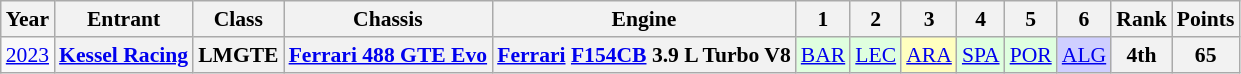<table class="wikitable" style="text-align:center; font-size:90%">
<tr>
<th>Year</th>
<th>Entrant</th>
<th>Class</th>
<th>Chassis</th>
<th>Engine</th>
<th>1</th>
<th>2</th>
<th>3</th>
<th>4</th>
<th>5</th>
<th>6</th>
<th>Rank</th>
<th>Points</th>
</tr>
<tr>
<td><a href='#'>2023</a></td>
<th><a href='#'>Kessel Racing</a></th>
<th>LMGTE</th>
<th><a href='#'>Ferrari 488 GTE Evo</a></th>
<th><a href='#'>Ferrari</a> <a href='#'>F154CB</a> 3.9 L Turbo V8</th>
<td style="background:#DFFFDF;"><a href='#'>BAR</a><br></td>
<td style="background:#DFFFDF;"><a href='#'>LEC</a><br></td>
<td style="background:#FFFFBF;"><a href='#'>ARA</a><br></td>
<td style="background:#DFFFDF;"><a href='#'>SPA</a><br></td>
<td style="background:#DFFFDF;"><a href='#'>POR</a><br></td>
<td style="background:#CFCFFF;"><a href='#'>ALG</a><br></td>
<th>4th</th>
<th>65</th>
</tr>
</table>
